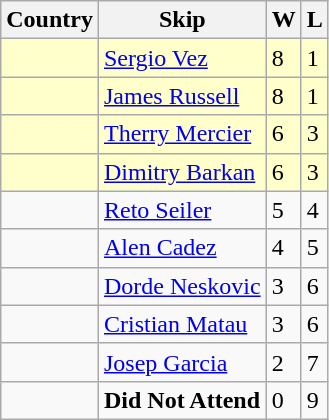<table class=wikitable>
<tr>
<th>Country</th>
<th>Skip</th>
<th>W</th>
<th>L</th>
</tr>
<tr bgcolor=#ffffcc>
<td></td>
<td><a href='#'>Sergio Vez</a></td>
<td>8</td>
<td>1</td>
</tr>
<tr bgcolor=#ffffcc>
<td></td>
<td><a href='#'>James Russell</a></td>
<td>8</td>
<td>1</td>
</tr>
<tr bgcolor=#ffffcc>
<td></td>
<td><a href='#'>Therry Mercier</a></td>
<td>6</td>
<td>3</td>
</tr>
<tr bgcolor=#ffffcc>
<td></td>
<td><a href='#'>Dimitry Barkan</a></td>
<td>6</td>
<td>3</td>
</tr>
<tr>
<td></td>
<td><a href='#'>Reto Seiler</a></td>
<td>5</td>
<td>4</td>
</tr>
<tr>
<td></td>
<td><a href='#'>Alen Cadez</a></td>
<td>4</td>
<td>5</td>
</tr>
<tr>
<td></td>
<td><a href='#'>Dorde Neskovic</a></td>
<td>3</td>
<td>6</td>
</tr>
<tr>
<td></td>
<td><a href='#'>Cristian Matau</a></td>
<td>3</td>
<td>6</td>
</tr>
<tr>
<td></td>
<td><a href='#'>Josep Garcia</a></td>
<td>2</td>
<td>7</td>
</tr>
<tr>
<td></td>
<td><strong>Did Not Attend</strong></td>
<td>0</td>
<td>9</td>
</tr>
</table>
